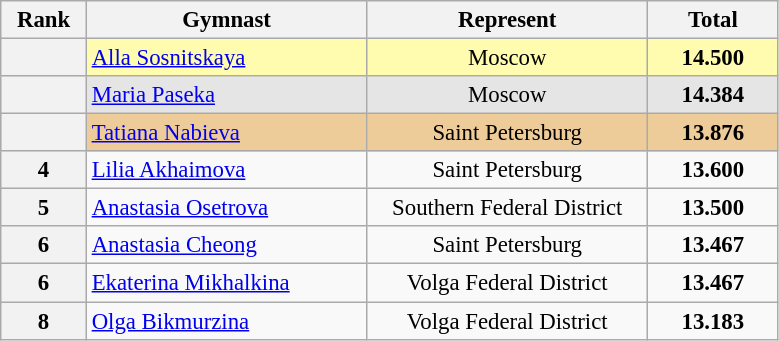<table class="wikitable sortable" style="text-align:center; font-size:95%">
<tr>
<th scope="col" style="width:50px;">Rank</th>
<th scope="col" style="width:180px;">Gymnast</th>
<th scope="col" style="width:180px;">Represent</th>
<th scope="col" style="width:80px;">Total</th>
</tr>
<tr style="background:#fffcaf;">
<th scope=row style="text-align:center"></th>
<td style="text-align:left;"><a href='#'>Alla Sosnitskaya</a></td>
<td>Moscow</td>
<td><strong>14.500</strong></td>
</tr>
<tr style="background:#e5e5e5;">
<th scope=row style="text-align:center"></th>
<td style="text-align:left;"><a href='#'>Maria Paseka</a></td>
<td>Moscow</td>
<td><strong>14.384</strong></td>
</tr>
<tr style="background:#ec9;">
<th scope=row style="text-align:center"></th>
<td style="text-align:left;"><a href='#'>Tatiana Nabieva</a></td>
<td>Saint Petersburg</td>
<td><strong>13.876</strong></td>
</tr>
<tr>
<th scope=row style="text-align:center">4</th>
<td style="text-align:left;"><a href='#'>Lilia Akhaimova</a></td>
<td>Saint Petersburg</td>
<td><strong>13.600</strong></td>
</tr>
<tr>
<th scope=row style="text-align:center">5</th>
<td style="text-align:left;"><a href='#'>Anastasia Osetrova</a></td>
<td>Southern Federal District</td>
<td><strong>13.500</strong></td>
</tr>
<tr>
<th scope=row style="text-align:center">6</th>
<td style="text-align:left;"><a href='#'>Anastasia Cheong</a></td>
<td>Saint Petersburg</td>
<td><strong>13.467</strong></td>
</tr>
<tr>
<th scope=row style="text-align:center">6</th>
<td style="text-align:left;"><a href='#'>Ekaterina Mikhalkina</a></td>
<td>Volga Federal District</td>
<td><strong>13.467</strong></td>
</tr>
<tr>
<th scope=row style="text-align:center">8</th>
<td style="text-align:left;"><a href='#'>Olga Bikmurzina</a></td>
<td>Volga Federal District</td>
<td><strong>13.183</strong></td>
</tr>
</table>
